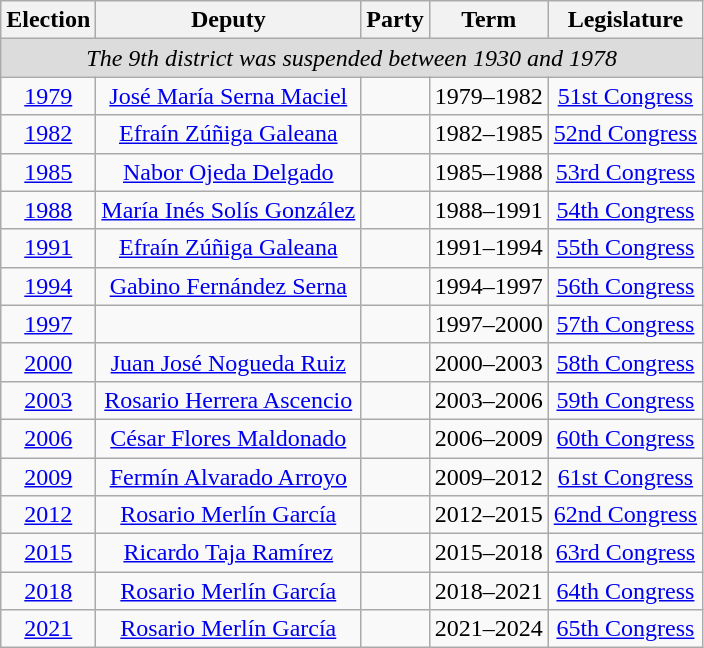<table class="wikitable" style="text-align: center">
<tr>
<th>Election</th>
<th>Deputy</th>
<th>Party</th>
<th>Term</th>
<th>Legislature</th>
</tr>
<tr align=center style="background:Gainsboro;">
<td colspan=5><em>The 9th district was suspended between 1930 and 1978</em></td>
</tr>
<tr>
<td><a href='#'>1979</a></td>
<td><a href='#'>José María Serna Maciel</a></td>
<td></td>
<td>1979–1982</td>
<td><a href='#'>51st Congress</a></td>
</tr>
<tr>
<td><a href='#'>1982</a></td>
<td><a href='#'>Efraín Zúñiga Galeana</a></td>
<td></td>
<td>1982–1985</td>
<td><a href='#'>52nd Congress</a></td>
</tr>
<tr>
<td><a href='#'>1985</a></td>
<td><a href='#'>Nabor Ojeda Delgado</a></td>
<td></td>
<td>1985–1988</td>
<td><a href='#'>53rd Congress</a></td>
</tr>
<tr>
<td><a href='#'>1988</a></td>
<td><a href='#'>María Inés Solís González</a></td>
<td></td>
<td>1988–1991</td>
<td><a href='#'>54th Congress</a></td>
</tr>
<tr>
<td><a href='#'>1991</a></td>
<td><a href='#'>Efraín Zúñiga Galeana</a></td>
<td></td>
<td>1991–1994</td>
<td><a href='#'>55th Congress</a></td>
</tr>
<tr>
<td><a href='#'>1994</a></td>
<td><a href='#'>Gabino Fernández Serna</a></td>
<td></td>
<td>1994–1997</td>
<td><a href='#'>56th Congress</a></td>
</tr>
<tr>
<td><a href='#'>1997</a></td>
<td></td>
<td></td>
<td>1997–2000</td>
<td><a href='#'>57th Congress</a></td>
</tr>
<tr>
<td><a href='#'>2000</a></td>
<td><a href='#'>Juan José Nogueda Ruiz</a></td>
<td></td>
<td>2000–2003</td>
<td><a href='#'>58th Congress</a></td>
</tr>
<tr>
<td><a href='#'>2003</a></td>
<td><a href='#'>Rosario Herrera Ascencio</a></td>
<td></td>
<td>2003–2006</td>
<td><a href='#'>59th Congress</a></td>
</tr>
<tr>
<td><a href='#'>2006</a></td>
<td><a href='#'>César Flores Maldonado</a></td>
<td></td>
<td>2006–2009</td>
<td><a href='#'>60th Congress</a></td>
</tr>
<tr>
<td><a href='#'>2009</a></td>
<td><a href='#'>Fermín Alvarado Arroyo</a></td>
<td></td>
<td>2009–2012</td>
<td><a href='#'>61st Congress</a></td>
</tr>
<tr>
<td><a href='#'>2012</a></td>
<td><a href='#'>Rosario Merlín García</a></td>
<td></td>
<td>2012–2015</td>
<td><a href='#'>62nd Congress</a></td>
</tr>
<tr>
<td><a href='#'>2015</a></td>
<td><a href='#'>Ricardo Taja Ramírez</a></td>
<td></td>
<td>2015–2018</td>
<td><a href='#'>63rd Congress</a></td>
</tr>
<tr>
<td><a href='#'>2018</a></td>
<td><a href='#'>Rosario Merlín García</a></td>
<td></td>
<td>2018–2021</td>
<td><a href='#'>64th Congress</a></td>
</tr>
<tr>
<td><a href='#'>2021</a></td>
<td><a href='#'>Rosario Merlín García</a></td>
<td></td>
<td>2021–2024</td>
<td><a href='#'>65th Congress</a></td>
</tr>
</table>
